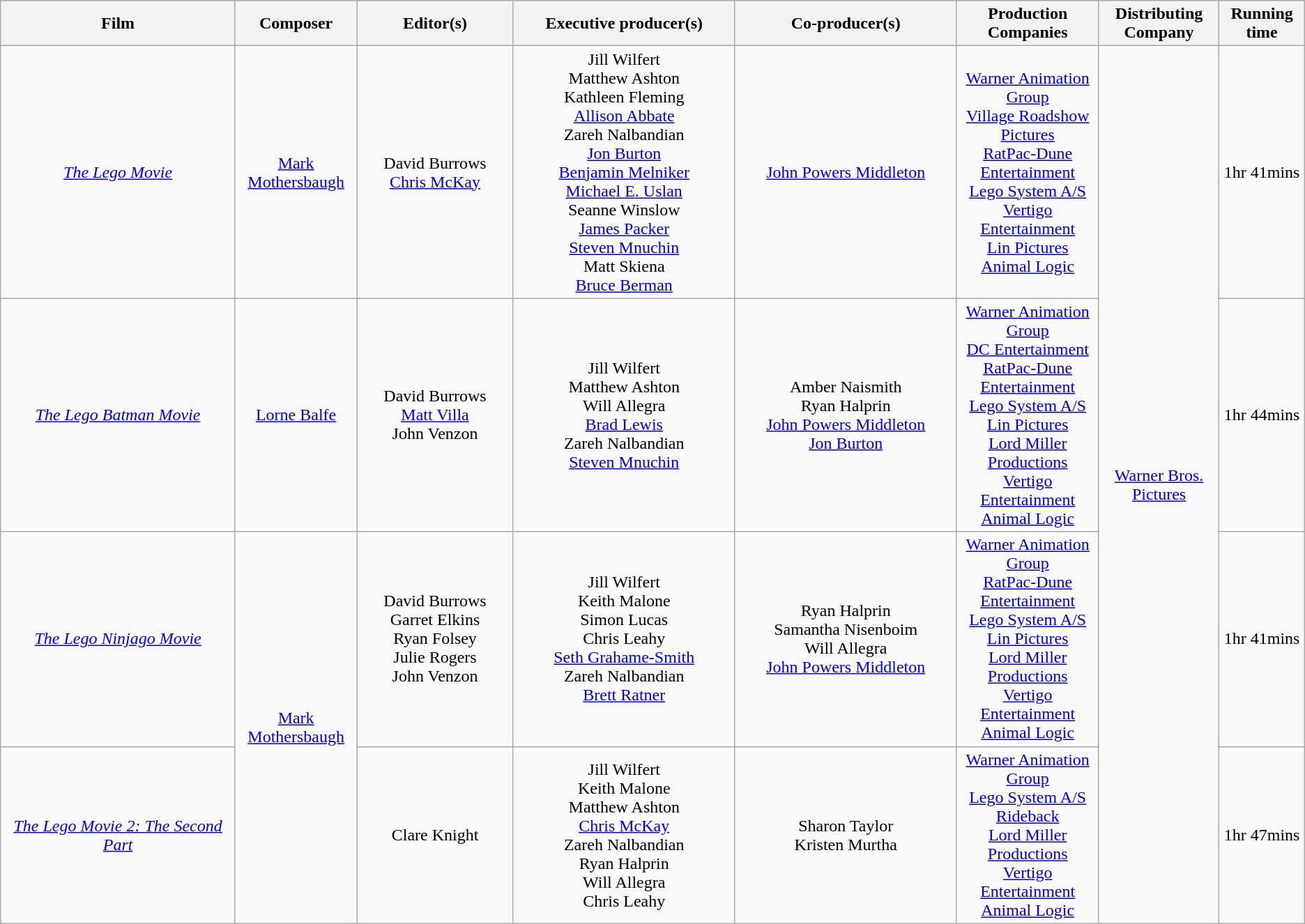<table class="wikitable" style="text-align:center;">
<tr>
<th style="width:18%;">Film</th>
<th>Composer</th>
<th style="width:12%;">Editor(s)</th>
<th style="width:17%;">Executive producer(s)</th>
<th style="width:17%;">Co-producer(s)</th>
<th>Production<br>Companies</th>
<th>Distributing<br>Company</th>
<th>Running time</th>
</tr>
<tr>
<td><em><a href='#'>The Lego Movie</a></em></td>
<td><a href='#'>Mark Mothersbaugh</a></td>
<td>David Burrows<br><a href='#'>Chris McKay</a></td>
<td>Jill Wilfert<br>Matthew Ashton<br>Kathleen Fleming<br><a href='#'>Allison Abbate</a><br>Zareh Nalbandian<br><a href='#'>Jon Burton</a><br><a href='#'>Benjamin Melniker</a><br><a href='#'>Michael E. Uslan</a><br>Seanne Winslow<br><a href='#'>James Packer</a><br><a href='#'>Steven Mnuchin</a><br>Matt Skiena<br><a href='#'>Bruce Berman</a></td>
<td><a href='#'>John Powers Middleton</a></td>
<td><a href='#'>Warner Animation Group</a><br><a href='#'>Village Roadshow Pictures</a><br><a href='#'>RatPac-Dune Entertainment</a><br><a href='#'>Lego System A/S</a><br><a href='#'>Vertigo Entertainment</a><br><a href='#'>Lin Pictures</a><br><a href='#'>Animal Logic</a></td>
<td rowspan="4"><a href='#'>Warner Bros. Pictures</a></td>
<td>1hr 41mins</td>
</tr>
<tr>
<td><em><a href='#'>The Lego Batman Movie</a></em></td>
<td><a href='#'>Lorne Balfe</a></td>
<td>David Burrows<br><a href='#'>Matt Villa</a><br>John Venzon</td>
<td>Jill Wilfert<br>Matthew Ashton<br>Will Allegra<br><a href='#'>Brad Lewis</a><br>Zareh Nalbandian<br><a href='#'>Steven Mnuchin</a></td>
<td>Amber Naismith<br>Ryan Halprin<br><a href='#'>John Powers Middleton</a><br><a href='#'>Jon Burton</a></td>
<td><a href='#'>Warner Animation Group</a><br><a href='#'>DC Entertainment</a><br><a href='#'>RatPac-Dune Entertainment</a><br><a href='#'>Lego System A/S</a><br><a href='#'>Lin Pictures</a><br><a href='#'>Lord Miller Productions</a><br><a href='#'>Vertigo Entertainment</a><br><a href='#'>Animal Logic</a></td>
<td>1hr 44mins</td>
</tr>
<tr>
<td><em><a href='#'>The Lego Ninjago Movie</a></em></td>
<td rowspan="2"><a href='#'>Mark Mothersbaugh</a></td>
<td>David Burrows<br>Garret Elkins<br>Ryan Folsey<br>Julie Rogers<br>John Venzon</td>
<td>Jill Wilfert<br>Keith Malone<br>Simon Lucas<br>Chris Leahy<br><a href='#'>Seth Grahame-Smith</a><br>Zareh Nalbandian<br><a href='#'>Brett Ratner</a></td>
<td>Ryan Halprin<br>Samantha Nisenboim<br>Will Allegra<br><a href='#'>John Powers Middleton</a></td>
<td><a href='#'>Warner Animation Group</a><br><a href='#'>RatPac-Dune Entertainment</a><br><a href='#'>Lego System A/S</a><br><a href='#'>Lin Pictures</a><br><a href='#'>Lord Miller Productions</a><br><a href='#'>Vertigo Entertainment</a><br><a href='#'>Animal Logic</a></td>
<td>1hr 41mins</td>
</tr>
<tr>
<td><em><a href='#'>The Lego Movie 2: The Second Part</a></em></td>
<td>Clare Knight</td>
<td>Jill Wilfert<br>Keith Malone<br>Matthew Ashton<br><a href='#'>Chris McKay</a><br>Zareh Nalbandian<br>Ryan Halprin<br>Will Allegra<br>Chris Leahy</td>
<td>Sharon Taylor<br>Kristen Murtha</td>
<td><a href='#'>Warner Animation Group</a><br><a href='#'>Lego System A/S</a><br><a href='#'>Rideback</a><br><a href='#'>Lord Miller Productions</a><br><a href='#'>Vertigo Entertainment</a><br><a href='#'>Animal Logic</a></td>
<td>1hr 47mins</td>
</tr>
</table>
